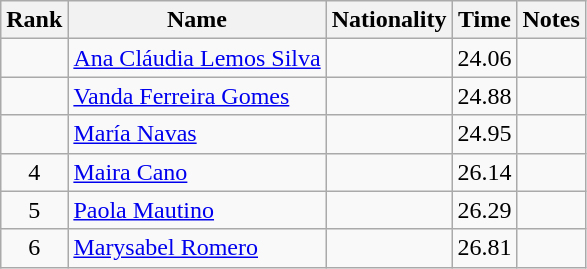<table class="wikitable sortable" style="text-align:center">
<tr>
<th>Rank</th>
<th>Name</th>
<th>Nationality</th>
<th>Time</th>
<th>Notes</th>
</tr>
<tr>
<td align=center></td>
<td align=left><a href='#'>Ana Cláudia Lemos Silva</a></td>
<td align=left></td>
<td>24.06</td>
<td></td>
</tr>
<tr>
<td align=center></td>
<td align=left><a href='#'>Vanda Ferreira Gomes</a></td>
<td align=left></td>
<td>24.88</td>
<td></td>
</tr>
<tr>
<td align=center></td>
<td align=left><a href='#'>María Navas</a></td>
<td align=left></td>
<td>24.95</td>
<td></td>
</tr>
<tr>
<td align=center>4</td>
<td align=left><a href='#'>Maira Cano</a></td>
<td align=left></td>
<td>26.14</td>
<td></td>
</tr>
<tr>
<td align=center>5</td>
<td align=left><a href='#'>Paola Mautino</a></td>
<td align=left></td>
<td>26.29</td>
<td></td>
</tr>
<tr>
<td align=center>6</td>
<td align=left><a href='#'>Marysabel Romero</a></td>
<td align=left></td>
<td>26.81</td>
<td></td>
</tr>
</table>
